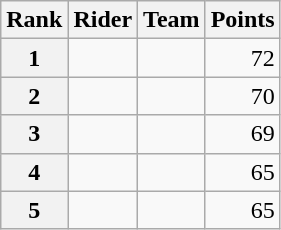<table class="wikitable">
<tr>
<th scope="col">Rank</th>
<th scope="col">Rider</th>
<th scope="col">Team</th>
<th scope="col">Points</th>
</tr>
<tr>
<th scope="row">1</th>
<td> </td>
<td></td>
<td style="text-align:right;">72</td>
</tr>
<tr>
<th scope="row">2</th>
<td></td>
<td></td>
<td style="text-align:right;">70</td>
</tr>
<tr>
<th scope="row">3</th>
<td> </td>
<td></td>
<td style="text-align:right;">69</td>
</tr>
<tr>
<th scope="row">4</th>
<td> </td>
<td></td>
<td style="text-align:right;">65</td>
</tr>
<tr>
<th scope="row">5</th>
<td></td>
<td></td>
<td style="text-align:right;">65</td>
</tr>
</table>
